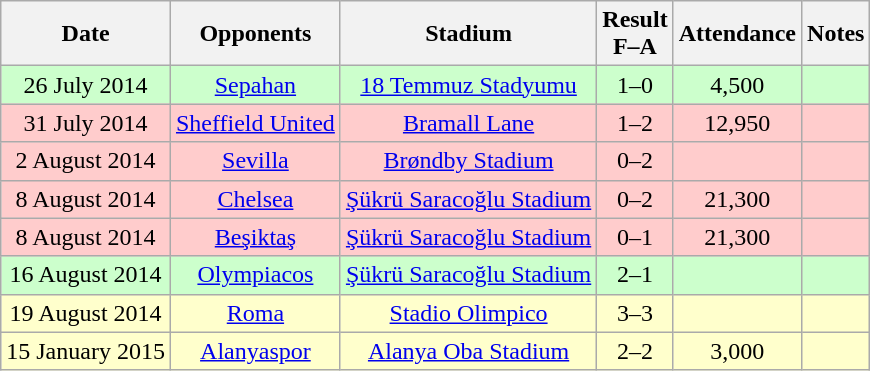<table class="wikitable" style="text-align:center">
<tr>
<th>Date</th>
<th>Opponents</th>
<th>Stadium</th>
<th>Result<br>F–A</th>
<th>Attendance</th>
<th>Notes</th>
</tr>
<tr bgcolor=#CCFFCC>
<td>26 July 2014</td>
<td> <a href='#'>Sepahan</a></td>
<td><a href='#'>18 Temmuz Stadyumu</a></td>
<td>1–0</td>
<td>4,500</td>
<td></td>
</tr>
<tr bgcolor=#FFCCCC>
<td>31 July 2014</td>
<td> <a href='#'>Sheffield United</a></td>
<td><a href='#'>Bramall Lane</a></td>
<td>1–2</td>
<td>12,950</td>
<td></td>
</tr>
<tr bgcolor=#FFCCCC>
<td>2 August 2014</td>
<td> <a href='#'>Sevilla</a></td>
<td><a href='#'>Brøndby Stadium</a></td>
<td>0–2</td>
<td></td>
<td></td>
</tr>
<tr bgcolor=#FFCCCC>
<td>8 August 2014</td>
<td> <a href='#'>Chelsea</a></td>
<td><a href='#'>Şükrü Saracoğlu Stadium</a></td>
<td>0–2</td>
<td>21,300</td>
<td></td>
</tr>
<tr bgcolor=#FFCCCC>
<td>8 August 2014</td>
<td> <a href='#'>Beşiktaş</a></td>
<td><a href='#'>Şükrü Saracoğlu Stadium</a></td>
<td>0–1</td>
<td>21,300</td>
<td></td>
</tr>
<tr bgcolor=#CCFFCC>
<td>16 August 2014</td>
<td> <a href='#'>Olympiacos</a></td>
<td><a href='#'>Şükrü Saracoğlu Stadium</a></td>
<td>2–1</td>
<td></td>
<td></td>
</tr>
<tr bgcolor=#FFFFCC>
<td>19 August 2014</td>
<td> <a href='#'>Roma</a></td>
<td><a href='#'>Stadio Olimpico</a></td>
<td>3–3</td>
<td></td>
<td></td>
</tr>
<tr bgcolor=#FFFFCC>
<td>15 January 2015</td>
<td> <a href='#'>Alanyaspor</a></td>
<td><a href='#'>Alanya Oba Stadium</a></td>
<td>2–2</td>
<td>3,000</td>
<td></td>
</tr>
</table>
